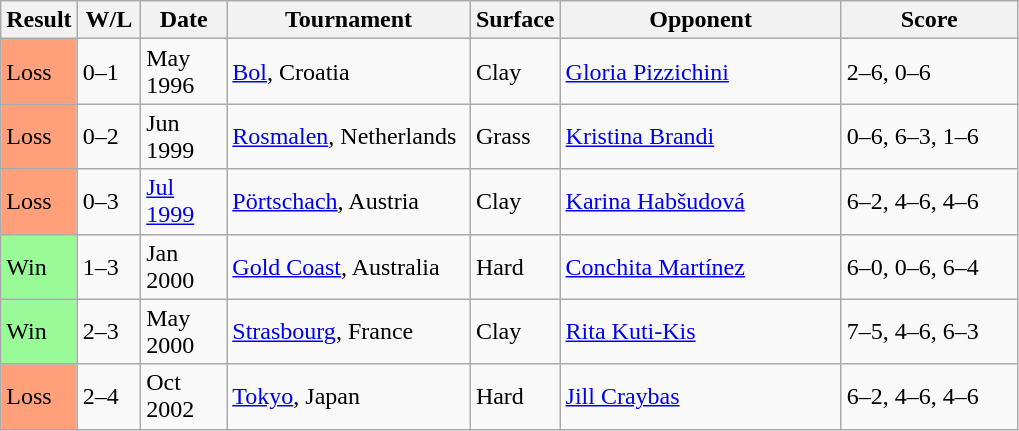<table class="sortable wikitable">
<tr>
<th style="width:40px">Result</th>
<th style="width:35px" class="unsortable">W/L</th>
<th style="width:50px">Date</th>
<th style="width:155px">Tournament</th>
<th style="width:50px">Surface</th>
<th style="width:180px">Opponent</th>
<th style="width:110px" class="unsortable">Score</th>
</tr>
<tr>
<td style="background:#ffa07a;">Loss</td>
<td>0–1</td>
<td>May 1996</td>
<td><a href='#'>Bol</a>, Croatia</td>
<td>Clay</td>
<td> <a href='#'>Gloria Pizzichini</a></td>
<td>2–6, 0–6</td>
</tr>
<tr>
<td style="background:#ffa07a;">Loss</td>
<td>0–2</td>
<td>Jun 1999</td>
<td><a href='#'>Rosmalen</a>, Netherlands</td>
<td>Grass</td>
<td> <a href='#'>Kristina Brandi</a></td>
<td>0–6, 6–3, 1–6</td>
</tr>
<tr>
<td style="background:#ffa07a;">Loss</td>
<td>0–3</td>
<td><a href='#'>Jul 1999</a></td>
<td><a href='#'>Pörtschach</a>, Austria</td>
<td>Clay</td>
<td> <a href='#'>Karina Habšudová</a></td>
<td>6–2, 4–6, 4–6</td>
</tr>
<tr>
<td style="background:#98fb98;">Win</td>
<td>1–3</td>
<td>Jan 2000</td>
<td><a href='#'>Gold Coast</a>, Australia</td>
<td>Hard</td>
<td> <a href='#'>Conchita Martínez</a></td>
<td>6–0, 0–6, 6–4</td>
</tr>
<tr>
<td style="background:#98fb98;">Win</td>
<td>2–3</td>
<td>May 2000</td>
<td><a href='#'>Strasbourg</a>, France</td>
<td>Clay</td>
<td> <a href='#'>Rita Kuti-Kis</a></td>
<td>7–5, 4–6, 6–3</td>
</tr>
<tr>
<td style="background:#ffa07a;">Loss</td>
<td>2–4</td>
<td>Oct 2002</td>
<td><a href='#'>Tokyo</a>, Japan</td>
<td>Hard</td>
<td> <a href='#'>Jill Craybas</a></td>
<td>6–2, 4–6, 4–6</td>
</tr>
</table>
